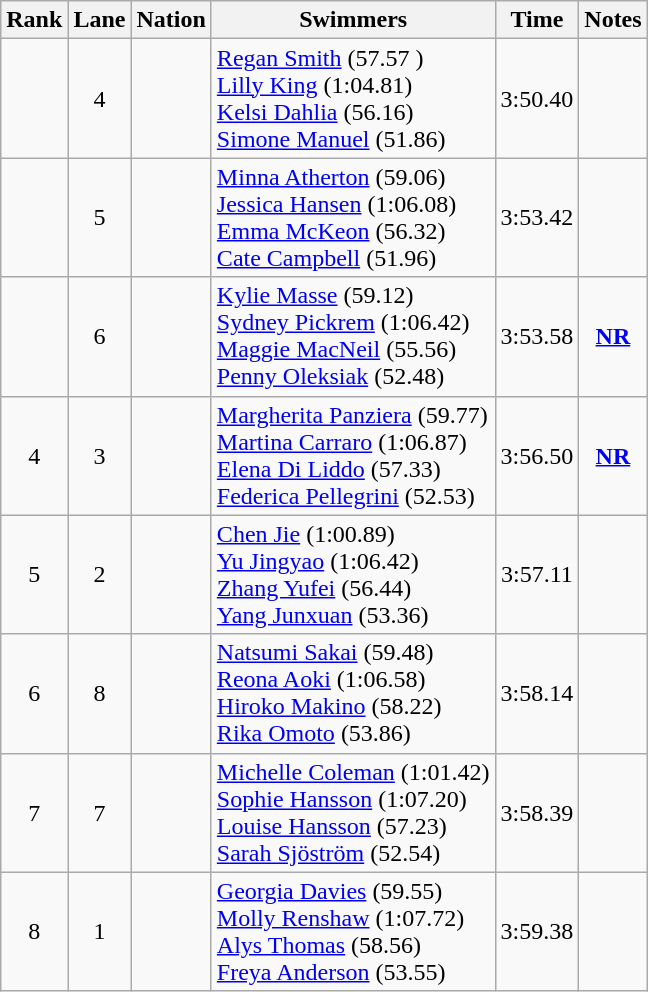<table class="wikitable sortable" style="text-align:center">
<tr>
<th>Rank</th>
<th>Lane</th>
<th>Nation</th>
<th>Swimmers</th>
<th>Time</th>
<th>Notes</th>
</tr>
<tr>
<td></td>
<td>4</td>
<td align=left></td>
<td align=left><a href='#'>Regan Smith</a> (57.57 )<br><a href='#'>Lilly King</a> (1:04.81)<br><a href='#'>Kelsi Dahlia</a> (56.16)<br><a href='#'>Simone Manuel</a> (51.86)</td>
<td>3:50.40</td>
<td></td>
</tr>
<tr>
<td></td>
<td>5</td>
<td align=left></td>
<td align=left><a href='#'>Minna Atherton</a> (59.06)<br><a href='#'>Jessica Hansen</a> (1:06.08)<br><a href='#'>Emma McKeon</a> (56.32)<br><a href='#'>Cate Campbell</a> (51.96)</td>
<td>3:53.42</td>
<td></td>
</tr>
<tr>
<td></td>
<td>6</td>
<td align=left></td>
<td align=left><a href='#'>Kylie Masse</a> (59.12)<br><a href='#'>Sydney Pickrem</a> (1:06.42)<br><a href='#'>Maggie MacNeil</a> (55.56)<br><a href='#'>Penny Oleksiak</a> (52.48)</td>
<td>3:53.58</td>
<td><strong><a href='#'>NR</a></strong></td>
</tr>
<tr>
<td>4</td>
<td>3</td>
<td align=left></td>
<td align=left><a href='#'>Margherita Panziera</a> (59.77)<br><a href='#'>Martina Carraro</a> (1:06.87)<br><a href='#'>Elena Di Liddo</a> (57.33)<br><a href='#'>Federica Pellegrini</a> (52.53)</td>
<td>3:56.50</td>
<td><strong><a href='#'>NR</a></strong></td>
</tr>
<tr>
<td>5</td>
<td>2</td>
<td align=left></td>
<td align=left><a href='#'>Chen Jie</a> (1:00.89)<br><a href='#'>Yu Jingyao</a> (1:06.42)<br><a href='#'>Zhang Yufei</a> (56.44)<br><a href='#'>Yang Junxuan</a> (53.36)</td>
<td>3:57.11</td>
<td></td>
</tr>
<tr>
<td>6</td>
<td>8</td>
<td align=left></td>
<td align=left><a href='#'>Natsumi Sakai</a> (59.48)<br><a href='#'>Reona Aoki</a> (1:06.58)<br><a href='#'>Hiroko Makino</a> (58.22)<br><a href='#'>Rika Omoto</a> (53.86)</td>
<td>3:58.14</td>
<td></td>
</tr>
<tr>
<td>7</td>
<td>7</td>
<td align=left></td>
<td align=left><a href='#'>Michelle Coleman</a> (1:01.42)<br><a href='#'>Sophie Hansson</a> (1:07.20)<br><a href='#'>Louise Hansson</a> (57.23)<br><a href='#'>Sarah Sjöström</a> (52.54)</td>
<td>3:58.39</td>
<td></td>
</tr>
<tr>
<td>8</td>
<td>1</td>
<td align=left></td>
<td align=left><a href='#'>Georgia Davies</a> (59.55)<br><a href='#'>Molly Renshaw</a> (1:07.72)<br><a href='#'>Alys Thomas</a> (58.56)<br><a href='#'>Freya Anderson</a> (53.55)</td>
<td>3:59.38</td>
<td></td>
</tr>
</table>
